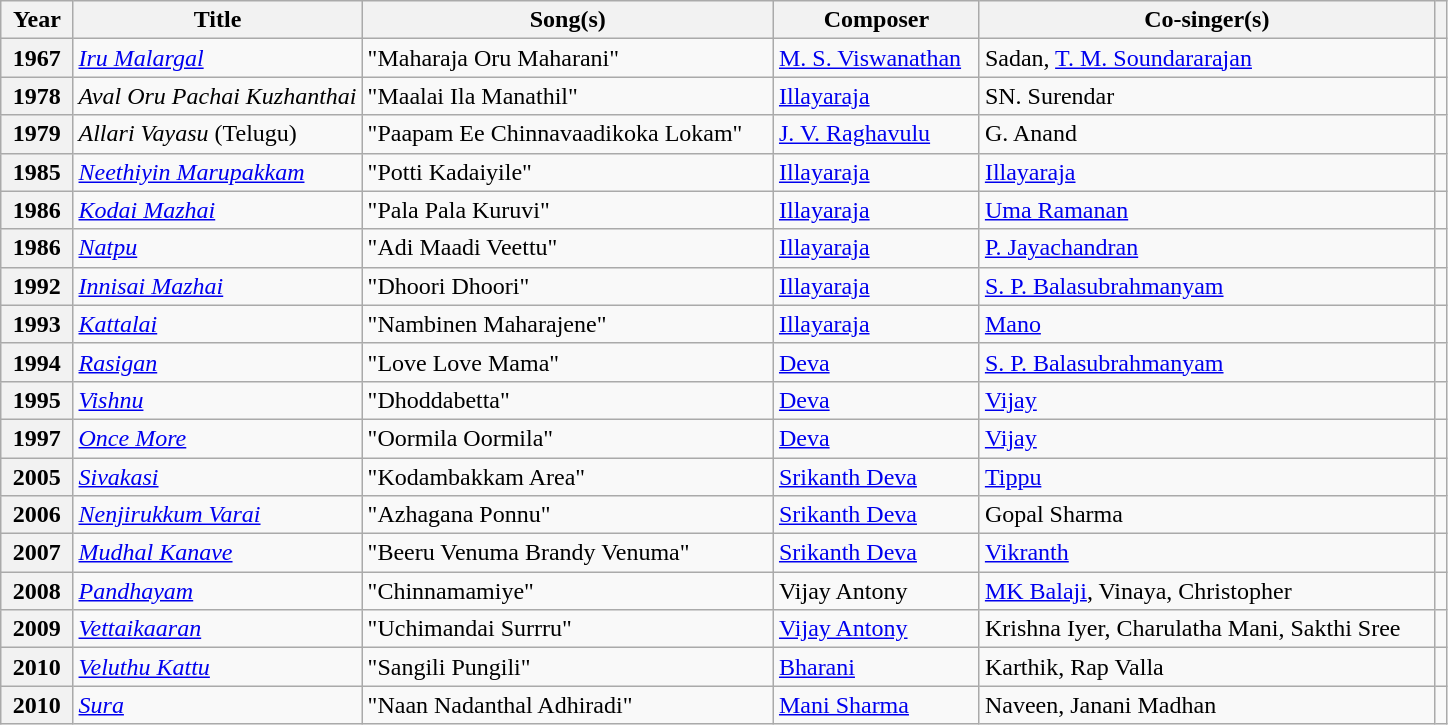<table class="wikitable plainrowheaders sortable">
<tr>
<th scope="col" style="width:5%;">Year</th>
<th scope="col" style="width:20%;">Title</th>
<th>Song(s)</th>
<th>Composer</th>
<th class="unsortable">Co-singer(s)</th>
<th class="unsortable"></th>
</tr>
<tr>
<th scope="row">1967</th>
<td><em><a href='#'>Iru Malargal</a></em></td>
<td>"Maharaja Oru Maharani"</td>
<td><a href='#'>M. S. Viswanathan</a></td>
<td>Sadan, <a href='#'>T. M. Soundararajan</a></td>
<td style="text-align: center;"></td>
</tr>
<tr>
<th scope="row">1978</th>
<td><em>Aval Oru Pachai Kuzhanthai</em></td>
<td>"Maalai Ila Manathil"</td>
<td><a href='#'>Illayaraja</a></td>
<td>SN. Surendar</td>
<td style="text-align: center;"></td>
</tr>
<tr>
<th scope="row">1979</th>
<td><em>Allari Vayasu</em> (Telugu)</td>
<td>"Paapam Ee Chinnavaadikoka Lokam"</td>
<td><a href='#'>J. V. Raghavulu</a></td>
<td>G. Anand</td>
<td style="text-align: center;"></td>
</tr>
<tr>
<th scope="row">1985</th>
<td><em><a href='#'>Neethiyin Marupakkam</a></em></td>
<td>"Potti Kadaiyile"</td>
<td><a href='#'>Illayaraja</a></td>
<td><a href='#'>Illayaraja</a></td>
<td style="text-align: center;"></td>
</tr>
<tr>
<th scope="row">1986</th>
<td><em><a href='#'>Kodai Mazhai</a></em></td>
<td>"Pala Pala Kuruvi"</td>
<td><a href='#'>Illayaraja</a></td>
<td><a href='#'>Uma Ramanan</a></td>
<td style="text-align: center;"></td>
</tr>
<tr>
<th scope="row">1986</th>
<td><em><a href='#'>Natpu</a></em></td>
<td>"Adi Maadi Veettu"</td>
<td><a href='#'>Illayaraja</a></td>
<td><a href='#'>P. Jayachandran</a></td>
<td style="text-align: center;"></td>
</tr>
<tr>
<th scope="row">1992</th>
<td><em><a href='#'>Innisai Mazhai</a></em></td>
<td>"Dhoori Dhoori"</td>
<td><a href='#'>Illayaraja</a></td>
<td><a href='#'>S. P. Balasubrahmanyam</a></td>
<td style="text-align: center;"></td>
</tr>
<tr>
<th scope="row">1993</th>
<td><em><a href='#'>Kattalai</a></em></td>
<td>"Nambinen Maharajene"</td>
<td><a href='#'>Illayaraja</a></td>
<td><a href='#'>Mano</a></td>
<td style="text-align: center;"></td>
</tr>
<tr>
<th scope="row">1994</th>
<td><em><a href='#'>Rasigan</a></em></td>
<td>"Love Love Mama"</td>
<td><a href='#'>Deva</a></td>
<td><a href='#'>S. P. Balasubrahmanyam</a></td>
<td style="text-align: center;"></td>
</tr>
<tr>
<th scope="row">1995</th>
<td><em><a href='#'>Vishnu</a></em></td>
<td>"Dhoddabetta"</td>
<td><a href='#'>Deva</a></td>
<td><a href='#'>Vijay</a></td>
<td style="text-align: center;"></td>
</tr>
<tr>
<th scope="row">1997</th>
<td><em><a href='#'>Once More</a></em></td>
<td>"Oormila Oormila"</td>
<td><a href='#'>Deva</a></td>
<td><a href='#'>Vijay</a></td>
<td style="text-align: center;"></td>
</tr>
<tr>
<th scope="row">2005</th>
<td><em><a href='#'>Sivakasi</a></em></td>
<td>"Kodambakkam Area"</td>
<td><a href='#'>Srikanth Deva</a></td>
<td><a href='#'>Tippu</a></td>
<td style="text-align: center;"></td>
</tr>
<tr>
<th scope="row">2006</th>
<td><em><a href='#'>Nenjirukkum Varai</a></em></td>
<td>"Azhagana Ponnu"</td>
<td><a href='#'>Srikanth Deva</a></td>
<td>Gopal Sharma</td>
<td style="text-align: center;"></td>
</tr>
<tr>
<th scope="row">2007</th>
<td><em><a href='#'>Mudhal Kanave</a></em></td>
<td>"Beeru Venuma Brandy Venuma"</td>
<td><a href='#'>Srikanth Deva</a></td>
<td><a href='#'>Vikranth</a></td>
<td style="text-align: center;"></td>
</tr>
<tr>
<th scope="row">2008</th>
<td><em><a href='#'>Pandhayam</a></em></td>
<td>"Chinnamamiye"</td>
<td>Vijay Antony</td>
<td><a href='#'>MK Balaji</a>, Vinaya, Christopher</td>
<td style="text-align: center;"></td>
</tr>
<tr>
<th scope="row">2009</th>
<td><em><a href='#'>Vettaikaaran</a></em></td>
<td>"Uchimandai Surrru"</td>
<td><a href='#'>Vijay Antony</a></td>
<td>Krishna Iyer, Charulatha Mani, Sakthi Sree</td>
<td style="text-align: center;"></td>
</tr>
<tr>
<th scope="row">2010</th>
<td><em><a href='#'>Veluthu Kattu</a></em></td>
<td>"Sangili Pungili"</td>
<td><a href='#'>Bharani</a></td>
<td>Karthik, Rap Valla</td>
<td style="text-align: center;"></td>
</tr>
<tr>
<th scope="row">2010</th>
<td><em><a href='#'>Sura</a></em></td>
<td>"Naan Nadanthal Adhiradi"</td>
<td><a href='#'>Mani Sharma</a></td>
<td>Naveen, Janani Madhan</td>
<td style="text-align: center;"></td>
</tr>
</table>
